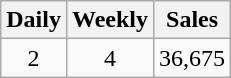<table class="wikitable">
<tr>
<th>Daily</th>
<th>Weekly</th>
<th>Sales</th>
</tr>
<tr>
<td align="center">2</td>
<td align="center">4</td>
<td>36,675</td>
</tr>
</table>
